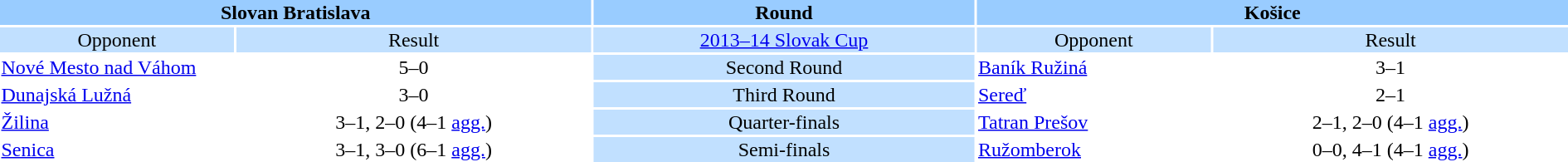<table width="100%" style="text-align:center">
<tr valign=top bgcolor=#99ccff>
<th colspan=2 style="width:1*">Slovan Bratislava</th>
<th><strong>Round</strong></th>
<th colspan=2 style="width:1*">Košice</th>
</tr>
<tr valign=top bgcolor=#c1e0ff>
<td width=15%>Opponent</td>
<td>Result</td>
<td bgcolor=#c1e0ff><a href='#'>2013–14 Slovak Cup</a></td>
<td width=15%>Opponent</td>
<td>Result</td>
</tr>
<tr>
<td align=left><a href='#'>Nové Mesto nad Váhom</a></td>
<td>5–0</td>
<td bgcolor=#c1e0ff>Second Round</td>
<td align=left><a href='#'>Baník Ružiná</a></td>
<td>3–1</td>
</tr>
<tr>
<td align=left><a href='#'>Dunajská Lužná</a></td>
<td>3–0</td>
<td bgcolor=#c1e0ff>Third Round</td>
<td align=left><a href='#'>Sereď</a></td>
<td>2–1</td>
</tr>
<tr>
<td align=left><a href='#'>Žilina</a></td>
<td>3–1, 2–0 (4–1 <a href='#'>agg.</a>)</td>
<td bgcolor=#c1e0ff>Quarter-finals</td>
<td align=left><a href='#'>Tatran Prešov</a></td>
<td>2–1, 2–0 (4–1 <a href='#'>agg.</a>)</td>
</tr>
<tr>
<td align=left><a href='#'>Senica</a></td>
<td>3–1, 3–0 (6–1 <a href='#'>agg.</a>)</td>
<td bgcolor=#c1e0ff>Semi-finals</td>
<td align=left><a href='#'>Ružomberok</a></td>
<td>0–0, 4–1 (4–1 <a href='#'>agg.</a>)</td>
</tr>
</table>
